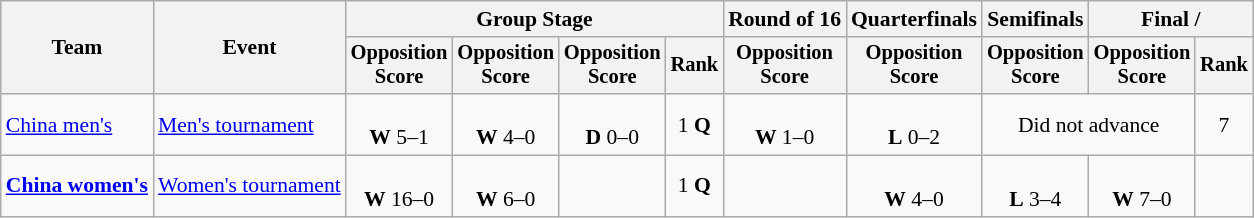<table class=wikitable style=font-size:90%;text-align:center>
<tr>
<th rowspan=2>Team</th>
<th rowspan=2>Event</th>
<th colspan=4>Group Stage</th>
<th>Round of 16</th>
<th>Quarterfinals</th>
<th>Semifinals</th>
<th colspan=2>Final / </th>
</tr>
<tr style=font-size:95%>
<th>Opposition<br>Score</th>
<th>Opposition<br>Score</th>
<th>Opposition<br>Score</th>
<th>Rank</th>
<th>Opposition<br>Score</th>
<th>Opposition<br>Score</th>
<th>Opposition<br>Score</th>
<th>Opposition<br>Score</th>
<th>Rank</th>
</tr>
<tr>
<td align=left><a href='#'>China men's</a></td>
<td align=left><a href='#'>Men's tournament</a></td>
<td><br><strong>W</strong> 5–1</td>
<td><br><strong>W</strong> 4–0</td>
<td><br><strong>D</strong> 0–0</td>
<td>1 <strong>Q</strong></td>
<td><br><strong>W</strong> 1–0</td>
<td><br><strong>L</strong> 0–2</td>
<td colspan="2">Did not advance</td>
<td>7</td>
</tr>
<tr>
<td align=left><strong><a href='#'>China women's</a></strong></td>
<td align=left><a href='#'>Women's tournament</a></td>
<td><br><strong>W</strong> 16–0</td>
<td><br><strong>W</strong> 6–0</td>
<td></td>
<td>1 <strong>Q</strong></td>
<td></td>
<td><br><strong>W</strong> 4–0</td>
<td><br><strong>L</strong> 3–4</td>
<td><br><strong>W</strong> 7–0</td>
<td></td>
</tr>
</table>
